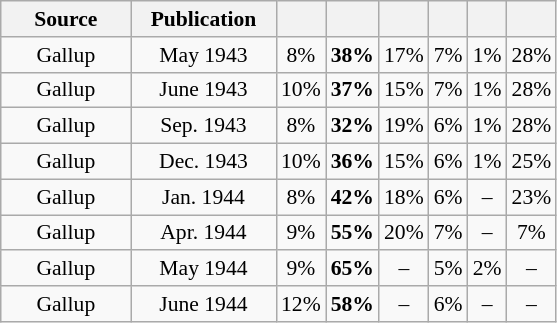<table class="wikitable" style="font-size:90%;text-align:center;">
<tr>
<th style="width:80px;  ">Source</th>
<th style="width:90px;">Publication</th>
<th></th>
<th></th>
<th></th>
<th></th>
<th></th>
<th></th>
</tr>
<tr>
<td>Gallup</td>
<td>May 1943</td>
<td>8%</td>
<td><strong>38%</strong></td>
<td>17%</td>
<td>7%</td>
<td>1%</td>
<td>28%</td>
</tr>
<tr>
<td>Gallup</td>
<td>June 1943</td>
<td>10%</td>
<td><strong>37%</strong></td>
<td>15%</td>
<td>7%</td>
<td>1%</td>
<td>28%</td>
</tr>
<tr>
<td>Gallup</td>
<td>Sep. 1943</td>
<td>8%</td>
<td><strong>32%</strong></td>
<td>19%</td>
<td>6%</td>
<td>1%</td>
<td>28%</td>
</tr>
<tr>
<td>Gallup</td>
<td>Dec. 1943</td>
<td>10%</td>
<td><strong>36%</strong></td>
<td>15%</td>
<td>6%</td>
<td>1%</td>
<td>25%</td>
</tr>
<tr>
<td>Gallup</td>
<td>Jan. 1944</td>
<td>8%</td>
<td><strong>42%</strong></td>
<td>18%</td>
<td>6%</td>
<td>–</td>
<td>23%</td>
</tr>
<tr>
<td>Gallup</td>
<td>Apr. 1944</td>
<td>9%</td>
<td><strong>55%</strong></td>
<td>20%</td>
<td>7%</td>
<td>–</td>
<td>7%</td>
</tr>
<tr>
<td>Gallup</td>
<td>May 1944</td>
<td>9%</td>
<td><strong>65%</strong></td>
<td>–</td>
<td>5%</td>
<td>2%</td>
<td>–</td>
</tr>
<tr>
<td>Gallup</td>
<td>June 1944</td>
<td>12%</td>
<td><strong>58%</strong></td>
<td>–</td>
<td>6%</td>
<td>–</td>
<td>–</td>
</tr>
</table>
